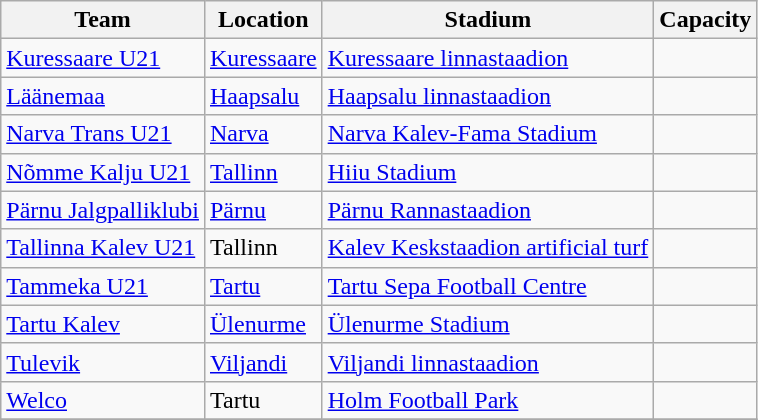<table class="wikitable sortable">
<tr>
<th>Team</th>
<th>Location</th>
<th>Stadium</th>
<th>Capacity</th>
</tr>
<tr>
<td><a href='#'>Kuressaare U21</a></td>
<td><a href='#'>Kuressaare</a></td>
<td><a href='#'>Kuressaare linnastaadion</a></td>
<td align=center></td>
</tr>
<tr>
<td><a href='#'>Läänemaa</a></td>
<td><a href='#'>Haapsalu</a></td>
<td><a href='#'>Haapsalu linnastaadion</a></td>
<td align=center></td>
</tr>
<tr>
<td><a href='#'>Narva Trans U21</a></td>
<td><a href='#'>Narva</a></td>
<td><a href='#'>Narva Kalev-Fama Stadium</a></td>
<td align=center></td>
</tr>
<tr>
<td><a href='#'>Nõmme Kalju U21</a></td>
<td><a href='#'>Tallinn</a></td>
<td><a href='#'>Hiiu Stadium</a></td>
<td align=center></td>
</tr>
<tr>
<td><a href='#'>Pärnu Jalgpalliklubi</a></td>
<td><a href='#'>Pärnu</a></td>
<td><a href='#'>Pärnu Rannastaadion</a></td>
<td align=center></td>
</tr>
<tr>
<td><a href='#'>Tallinna Kalev U21</a></td>
<td>Tallinn</td>
<td><a href='#'>Kalev Keskstaadion artificial turf</a></td>
<td align=center></td>
</tr>
<tr>
<td><a href='#'>Tammeka U21</a></td>
<td><a href='#'>Tartu</a></td>
<td><a href='#'>Tartu Sepa Football Centre</a></td>
<td align=center></td>
</tr>
<tr>
<td><a href='#'>Tartu Kalev</a></td>
<td><a href='#'>Ülenurme</a></td>
<td><a href='#'>Ülenurme Stadium</a></td>
<td align=center></td>
</tr>
<tr>
<td><a href='#'>Tulevik</a></td>
<td><a href='#'>Viljandi</a></td>
<td><a href='#'>Viljandi linnastaadion</a></td>
<td align=center></td>
</tr>
<tr>
<td><a href='#'>Welco</a></td>
<td>Tartu</td>
<td><a href='#'>Holm Football Park</a></td>
<td align=center></td>
</tr>
<tr>
</tr>
</table>
